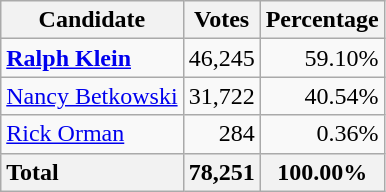<table class="wikitable" style="text-align:right;">
<tr style="text-align:left;">
<th>Candidate</th>
<th>Votes</th>
<th>Percentage</th>
</tr>
<tr>
<td style="text-align:left;"><strong><a href='#'>Ralph Klein</a></strong></td>
<td>46,245</td>
<td>59.10%</td>
</tr>
<tr>
<td style="text-align:left;"><a href='#'>Nancy Betkowski</a></td>
<td>31,722</td>
<td>40.54%</td>
</tr>
<tr>
<td style="text-align:left;"><a href='#'>Rick Orman</a></td>
<td>284</td>
<td>0.36%</td>
</tr>
<tr>
<th style="text-align:left;">Total</th>
<th>78,251</th>
<th>100.00%</th>
</tr>
</table>
